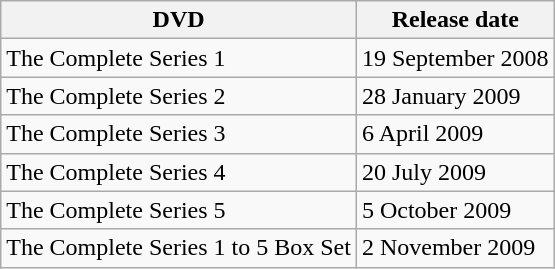<table class="wikitable">
<tr>
<th>DVD</th>
<th>Release date</th>
</tr>
<tr>
<td>The Complete Series 1</td>
<td>19 September 2008</td>
</tr>
<tr>
<td>The Complete Series 2</td>
<td>28 January 2009</td>
</tr>
<tr>
<td>The Complete Series 3</td>
<td>6 April 2009</td>
</tr>
<tr>
<td>The Complete Series 4</td>
<td>20 July 2009</td>
</tr>
<tr>
<td>The Complete Series 5</td>
<td>5 October 2009</td>
</tr>
<tr>
<td>The Complete Series 1 to 5 Box Set</td>
<td>2 November 2009</td>
</tr>
</table>
